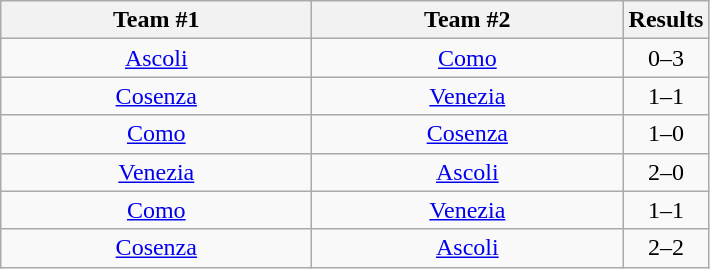<table class="wikitable" style="text-align:center">
<tr>
<th width=200>Team #1</th>
<th width=200>Team #2</th>
<th width=50>Results</th>
</tr>
<tr>
<td><a href='#'>Ascoli</a></td>
<td><a href='#'>Como</a></td>
<td>0–3</td>
</tr>
<tr>
<td><a href='#'>Cosenza</a></td>
<td><a href='#'>Venezia</a></td>
<td>1–1</td>
</tr>
<tr>
<td><a href='#'>Como</a></td>
<td><a href='#'>Cosenza</a></td>
<td>1–0</td>
</tr>
<tr>
<td><a href='#'>Venezia</a></td>
<td><a href='#'>Ascoli</a></td>
<td>2–0</td>
</tr>
<tr>
<td><a href='#'>Como</a></td>
<td><a href='#'>Venezia</a></td>
<td>1–1</td>
</tr>
<tr>
<td><a href='#'>Cosenza</a></td>
<td><a href='#'>Ascoli</a></td>
<td>2–2</td>
</tr>
</table>
